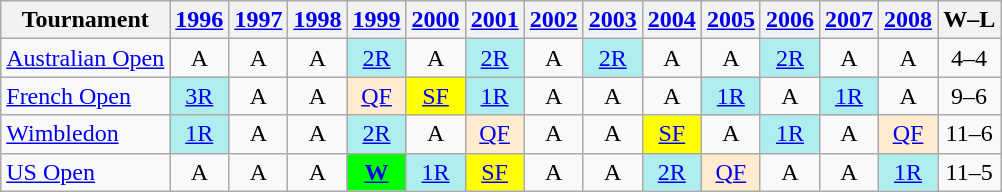<table class=wikitable style=text-align:center>
<tr>
<th>Tournament</th>
<th><a href='#'>1996</a></th>
<th><a href='#'>1997</a></th>
<th><a href='#'>1998</a></th>
<th><a href='#'>1999</a></th>
<th><a href='#'>2000</a></th>
<th><a href='#'>2001</a></th>
<th><a href='#'>2002</a></th>
<th><a href='#'>2003</a></th>
<th><a href='#'>2004</a></th>
<th><a href='#'>2005</a></th>
<th><a href='#'>2006</a></th>
<th><a href='#'>2007</a></th>
<th><a href='#'>2008</a></th>
<th>W–L</th>
</tr>
<tr>
<td align=left><a href='#'>Australian Open</a></td>
<td>A</td>
<td>A</td>
<td>A</td>
<td style=background:#afeeee><a href='#'>2R</a></td>
<td>A</td>
<td style=background:#afeeee><a href='#'>2R</a></td>
<td>A</td>
<td style=background:#afeeee><a href='#'>2R</a></td>
<td>A</td>
<td>A</td>
<td style=background:#afeeee><a href='#'>2R</a></td>
<td>A</td>
<td>A</td>
<td>4–4</td>
</tr>
<tr>
<td align=left><a href='#'>French Open</a></td>
<td style=background:#afeeee><a href='#'>3R</a></td>
<td>A</td>
<td>A</td>
<td style=background:#ffebcd><a href='#'>QF</a></td>
<td style=background:yellow><a href='#'>SF</a></td>
<td style=background:#afeeee><a href='#'>1R</a></td>
<td>A</td>
<td>A</td>
<td>A</td>
<td style=background:#afeeee><a href='#'>1R</a></td>
<td>A</td>
<td style=background:#afeeee><a href='#'>1R</a></td>
<td>A</td>
<td>9–6</td>
</tr>
<tr>
<td align=left><a href='#'>Wimbledon</a></td>
<td style=background:#afeeee><a href='#'>1R</a></td>
<td>A</td>
<td>A</td>
<td style=background:#afeeee><a href='#'>2R</a></td>
<td>A</td>
<td style=background:#ffebcd><a href='#'>QF</a></td>
<td>A</td>
<td>A</td>
<td style=background:yellow><a href='#'>SF</a></td>
<td>A</td>
<td style=background:#afeeee><a href='#'>1R</a></td>
<td>A</td>
<td style=background:#ffebcd><a href='#'>QF</a></td>
<td>11–6</td>
</tr>
<tr>
<td align=left><a href='#'>US Open</a></td>
<td>A</td>
<td>A</td>
<td>A</td>
<td style=background:lime><a href='#'><strong>W</strong></a></td>
<td style=background:#afeeee><a href='#'>1R</a></td>
<td style=background:yellow><a href='#'>SF</a></td>
<td>A</td>
<td>A</td>
<td style=background:#afeeee><a href='#'>2R</a></td>
<td style=background:#ffebcd><a href='#'>QF</a></td>
<td>A</td>
<td>A</td>
<td style=background:#afeeee><a href='#'>1R</a></td>
<td>11–5</td>
</tr>
</table>
